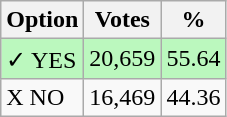<table class="wikitable">
<tr>
<th>Option</th>
<th>Votes</th>
<th>%</th>
</tr>
<tr>
<td style=background:#bbf8be>✓ YES</td>
<td style=background:#bbf8be>20,659</td>
<td style=background:#bbf8be>55.64</td>
</tr>
<tr>
<td>X NO</td>
<td>16,469</td>
<td>44.36</td>
</tr>
</table>
